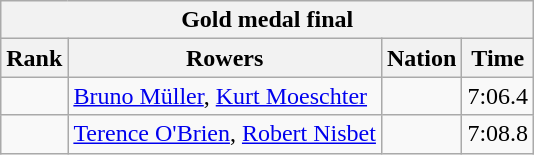<table class="wikitable" style="text-align:center">
<tr>
<th colspan=4 align=center><strong>Gold medal final</strong></th>
</tr>
<tr>
<th>Rank</th>
<th>Rowers</th>
<th>Nation</th>
<th>Time</th>
</tr>
<tr>
<td></td>
<td align=left><a href='#'>Bruno Müller</a>, <a href='#'>Kurt Moeschter</a></td>
<td align=left></td>
<td>7:06.4</td>
</tr>
<tr>
<td></td>
<td align=left><a href='#'>Terence O'Brien</a>, <a href='#'>Robert Nisbet</a></td>
<td align=left></td>
<td>7:08.8</td>
</tr>
</table>
